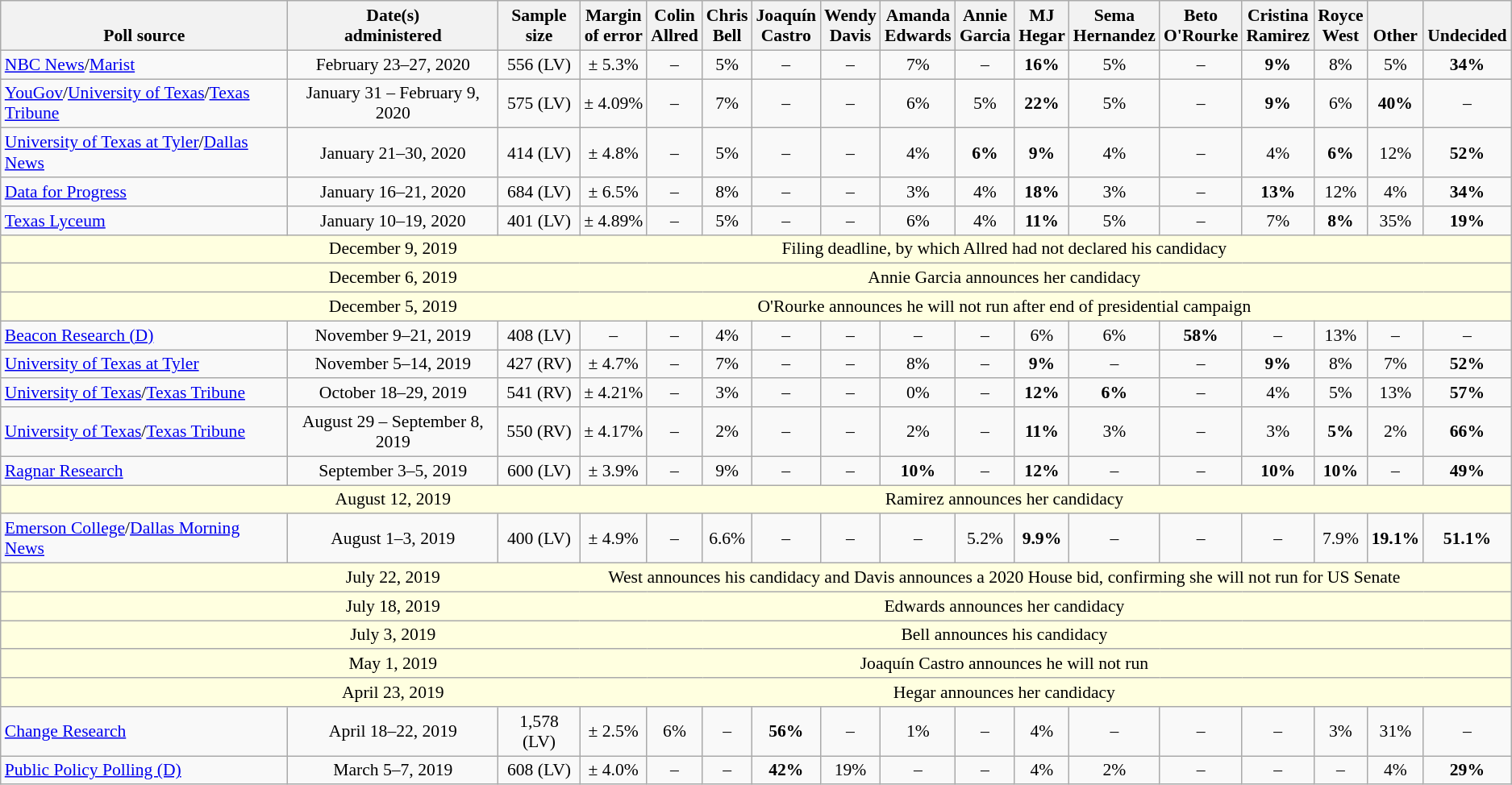<table class="wikitable" style="font-size:90%;text-align:center;">
<tr valign=bottom>
<th>Poll source</th>
<th>Date(s)<br>administered</th>
<th>Sample<br>size</th>
<th>Margin<br>of error</th>
<th>Colin<br>Allred</th>
<th>Chris<br>Bell</th>
<th>Joaquín<br>Castro</th>
<th>Wendy<br>Davis</th>
<th>Amanda<br>Edwards</th>
<th>Annie<br>Garcia</th>
<th>MJ<br>Hegar</th>
<th>Sema<br>Hernandez</th>
<th>Beto<br>O'Rourke</th>
<th>Cristina<br>Ramirez</th>
<th>Royce<br>West</th>
<th>Other</th>
<th>Undecided</th>
</tr>
<tr>
<td style="text-align:left;"><a href='#'>NBC News</a>/<a href='#'>Marist</a></td>
<td>February 23–27, 2020</td>
<td>556 (LV)</td>
<td>± 5.3%</td>
<td>–</td>
<td>5%</td>
<td>–</td>
<td>–</td>
<td>7%</td>
<td>–</td>
<td><strong>16%</strong></td>
<td>5%</td>
<td>–</td>
<td><strong>9%</strong></td>
<td>8%</td>
<td>5%</td>
<td><strong>34%</strong></td>
</tr>
<tr>
<td style="text-align:left;"><a href='#'>YouGov</a>/<a href='#'>University of Texas</a>/<a href='#'>Texas Tribune</a></td>
<td>January 31 – February 9, 2020</td>
<td>575 (LV)</td>
<td>± 4.09%</td>
<td>–</td>
<td>7%</td>
<td>–</td>
<td>–</td>
<td>6%</td>
<td>5%</td>
<td><strong>22%</strong></td>
<td>5%</td>
<td>–</td>
<td><strong>9%</strong></td>
<td>6%</td>
<td><strong>40%</strong></td>
<td>–</td>
</tr>
<tr>
<td style="text-align:left;"><a href='#'>University of Texas at Tyler</a>/<a href='#'>Dallas News</a></td>
<td>January 21–30, 2020</td>
<td>414 (LV)</td>
<td>± 4.8%</td>
<td>–</td>
<td>5%</td>
<td>–</td>
<td>–</td>
<td>4%</td>
<td><strong>6%</strong></td>
<td><strong>9%</strong></td>
<td>4%</td>
<td>–</td>
<td>4%</td>
<td><strong>6%</strong></td>
<td>12%</td>
<td><strong>52%</strong></td>
</tr>
<tr>
<td style="text-align:left;"><a href='#'>Data for Progress</a></td>
<td>January 16–21, 2020</td>
<td>684 (LV)</td>
<td>± 6.5%</td>
<td>–</td>
<td>8%</td>
<td>–</td>
<td>–</td>
<td>3%</td>
<td>4%</td>
<td><strong>18%</strong></td>
<td>3%</td>
<td>–</td>
<td><strong>13%</strong></td>
<td>12%</td>
<td>4%</td>
<td><strong>34%</strong></td>
</tr>
<tr>
<td style="text-align:left;"><a href='#'>Texas Lyceum</a></td>
<td>January 10–19, 2020</td>
<td>401 (LV)</td>
<td>± 4.89%</td>
<td>–</td>
<td>5%</td>
<td>–</td>
<td>–</td>
<td>6%</td>
<td>4%</td>
<td><strong>11%</strong></td>
<td>5%</td>
<td>–</td>
<td>7%</td>
<td><strong>8%</strong></td>
<td>35%</td>
<td><strong>19%</strong></td>
</tr>
<tr style="background:lightyellow;">
<td style="border-right-style:hidden;"></td>
<td style="border-right-style:hidden;">December 9, 2019</td>
<td colspan="15">Filing deadline, by which Allred had not declared his candidacy</td>
</tr>
<tr style="background:lightyellow;">
<td style="border-right-style:hidden;"></td>
<td style="border-right-style:hidden;">December 6, 2019</td>
<td colspan="15">Annie Garcia announces her candidacy</td>
</tr>
<tr style="background:lightyellow;">
<td style="border-right-style:hidden;"></td>
<td style="border-right-style:hidden;">December 5, 2019</td>
<td colspan="15">O'Rourke announces he will not run after end of presidential campaign</td>
</tr>
<tr>
<td style="text-align:left;"><a href='#'>Beacon Research (D)</a></td>
<td>November 9–21, 2019</td>
<td>408 (LV)</td>
<td>–</td>
<td>–</td>
<td>4%</td>
<td>–</td>
<td>–</td>
<td>–</td>
<td>–</td>
<td>6%</td>
<td>6%</td>
<td><strong>58%</strong></td>
<td>–</td>
<td>13%</td>
<td>–</td>
<td>–</td>
</tr>
<tr>
<td style="text-align:left;"><a href='#'>University of Texas at Tyler</a></td>
<td>November 5–14, 2019</td>
<td>427 (RV)</td>
<td>± 4.7%</td>
<td>–</td>
<td>7%</td>
<td>–</td>
<td>–</td>
<td>8%</td>
<td>–</td>
<td><strong>9%</strong></td>
<td>–</td>
<td>–</td>
<td><strong>9%</strong></td>
<td>8%</td>
<td>7%</td>
<td><strong>52%</strong></td>
</tr>
<tr>
<td style="text-align:left;"><a href='#'>University of Texas</a>/<a href='#'>Texas Tribune</a></td>
<td>October 18–29, 2019</td>
<td>541 (RV)</td>
<td>± 4.21%</td>
<td>–</td>
<td>3%</td>
<td>–</td>
<td>–</td>
<td>0%</td>
<td>–</td>
<td><strong>12%</strong></td>
<td><strong>6%</strong></td>
<td>–</td>
<td>4%</td>
<td>5%</td>
<td>13%</td>
<td><strong>57%</strong></td>
</tr>
<tr>
<td style="text-align:left;"><a href='#'>University of Texas</a>/<a href='#'>Texas Tribune</a></td>
<td>August 29 – September 8, 2019</td>
<td>550 (RV)</td>
<td>± 4.17%</td>
<td>–</td>
<td>2%</td>
<td>–</td>
<td>–</td>
<td>2%</td>
<td>–</td>
<td><strong>11%</strong></td>
<td>3%</td>
<td>–</td>
<td>3%</td>
<td><strong>5%</strong></td>
<td>2%</td>
<td><strong>66%</strong></td>
</tr>
<tr>
<td style="text-align:left;"><a href='#'>Ragnar Research</a></td>
<td>September 3–5, 2019</td>
<td>600 (LV)</td>
<td>± 3.9%</td>
<td>–</td>
<td>9%</td>
<td>–</td>
<td>–</td>
<td><strong>10%</strong></td>
<td>–</td>
<td><strong>12%</strong></td>
<td>–</td>
<td>–</td>
<td><strong>10%</strong></td>
<td><strong>10%</strong></td>
<td>–</td>
<td><strong>49%</strong></td>
</tr>
<tr style="background:lightyellow;">
<td style="border-right-style:hidden;"></td>
<td style="border-right-style:hidden;">August 12, 2019</td>
<td colspan="15">Ramirez announces her candidacy</td>
</tr>
<tr>
<td style="text-align:left;"><a href='#'>Emerson College</a>/<a href='#'>Dallas Morning News</a></td>
<td>August 1–3, 2019</td>
<td>400 (LV)</td>
<td>± 4.9%</td>
<td>–</td>
<td>6.6%</td>
<td>–</td>
<td>–</td>
<td>–</td>
<td>5.2%</td>
<td><strong>9.9%</strong></td>
<td>–</td>
<td>–</td>
<td>–</td>
<td>7.9%</td>
<td><strong>19.1%</strong></td>
<td><strong>51.1%</strong></td>
</tr>
<tr style="background:lightyellow;">
<td style="border-right-style:hidden;"></td>
<td style="border-right-style:hidden;">July 22, 2019</td>
<td colspan="15">West announces his candidacy and Davis announces a 2020 House bid, confirming she will not run for US Senate</td>
</tr>
<tr style="background:lightyellow;">
<td style="border-right-style:hidden;"></td>
<td style="border-right-style:hidden;">July 18, 2019</td>
<td colspan="15">Edwards announces her candidacy</td>
</tr>
<tr style="background:lightyellow;">
<td style="border-right-style:hidden;"></td>
<td style="border-right-style:hidden;">July 3, 2019</td>
<td colspan="15">Bell announces his candidacy</td>
</tr>
<tr style="background:lightyellow;">
<td style="border-right-style:hidden;"></td>
<td style="border-right-style:hidden;">May 1, 2019</td>
<td colspan="15">Joaquín Castro announces he will not run</td>
</tr>
<tr style="background:lightyellow;">
<td style="border-right-style:hidden;"></td>
<td style="border-right-style:hidden;">April 23, 2019</td>
<td colspan="15">Hegar announces her candidacy</td>
</tr>
<tr>
<td style="text-align:left;"><a href='#'>Change Research</a></td>
<td>April 18–22, 2019</td>
<td>1,578 (LV)</td>
<td>± 2.5%</td>
<td>6%</td>
<td>–</td>
<td><strong>56%</strong></td>
<td>–</td>
<td>1%</td>
<td>–</td>
<td>4%</td>
<td>–</td>
<td>–</td>
<td>–</td>
<td>3%</td>
<td>31%</td>
<td>–</td>
</tr>
<tr>
<td style="text-align:left;"><a href='#'>Public Policy Polling (D)</a></td>
<td>March 5–7, 2019</td>
<td>608 (LV)</td>
<td>± 4.0%</td>
<td>–</td>
<td>–</td>
<td><strong>42%</strong></td>
<td>19%</td>
<td>–</td>
<td>–</td>
<td>4%</td>
<td>2%</td>
<td>–</td>
<td>–</td>
<td>–</td>
<td>4%</td>
<td><strong>29%</strong></td>
</tr>
</table>
